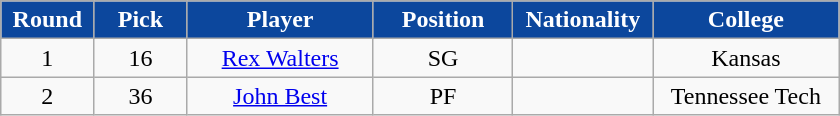<table class="wikitable sortable sortable">
<tr>
<th style="background-color:#0C479D; color:#FFFFFF" width="10%">Round</th>
<th style="background-color:#0C479D; color:#FFFFFF" width="10%">Pick</th>
<th style="background-color:#0C479D; color:#FFFFFF" width="20%">Player</th>
<th style="background-color:#0C479D; color:#FFFFFF" width="15%">Position</th>
<th style="background-color:#0C479D; color:#FFFFFF" width="15%">Nationality</th>
<th style="background-color:#0C479D; color:#FFFFFF" width="20%">College</th>
</tr>
<tr style="text-align: center">
<td>1</td>
<td>16</td>
<td><a href='#'>Rex Walters</a></td>
<td>SG</td>
<td></td>
<td>Kansas</td>
</tr>
<tr style="text-align: center">
<td>2</td>
<td>36</td>
<td><a href='#'>John Best</a></td>
<td>PF</td>
<td></td>
<td>Tennessee Tech</td>
</tr>
</table>
